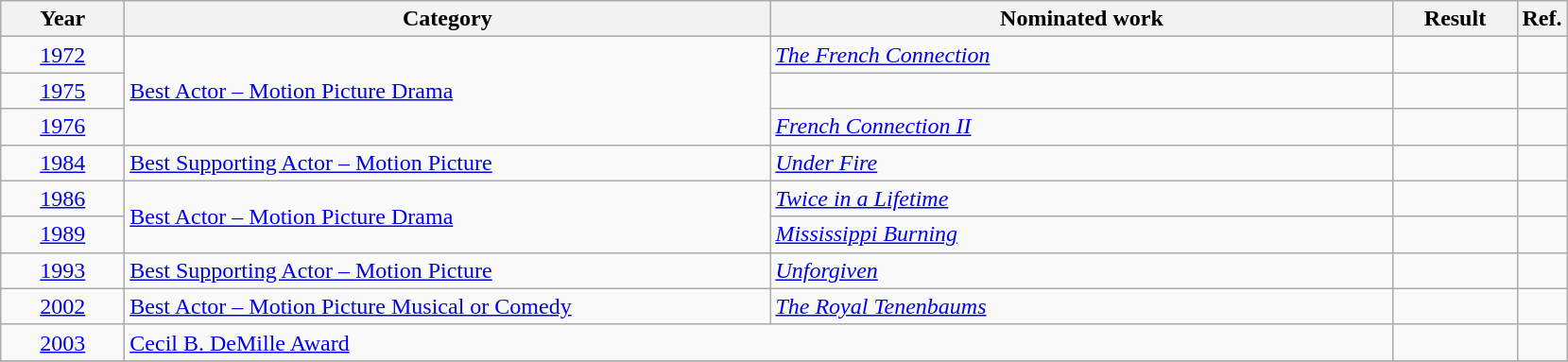<table class=wikitable>
<tr>
<th scope="col" style="width:5em;">Year</th>
<th scope="col" style="width:28em;">Category</th>
<th scope="col" style="width:27em;">Nominated work</th>
<th scope="col" style="width:5em;">Result</th>
<th>Ref.</th>
</tr>
<tr>
<td style="text-align:center;"><a href='#'>1972</a></td>
<td rowspan="3"><a href='#'>Best Actor – Motion Picture Drama</a></td>
<td><em><a href='#'>The French Connection</a></em></td>
<td></td>
<td style="text-align:center;"></td>
</tr>
<tr>
<td style="text-align:center;"><a href='#'>1975</a></td>
<td><em></em></td>
<td></td>
<td style="text-align:center;"></td>
</tr>
<tr>
<td style="text-align:center;"><a href='#'>1976</a></td>
<td><em><a href='#'>French Connection II</a></em></td>
<td></td>
<td style="text-align:center;"></td>
</tr>
<tr>
<td style="text-align:center;"><a href='#'>1984</a></td>
<td><a href='#'>Best Supporting Actor – Motion Picture</a></td>
<td><em><a href='#'>Under Fire</a></em></td>
<td></td>
<td style="text-align:center;"></td>
</tr>
<tr>
<td style="text-align:center;"><a href='#'>1986</a></td>
<td rowspan="2"><a href='#'>Best Actor – Motion Picture Drama</a></td>
<td><em><a href='#'>Twice in a Lifetime</a></em></td>
<td></td>
<td style="text-align:center;"></td>
</tr>
<tr>
<td style="text-align:center;"><a href='#'>1989</a></td>
<td><em><a href='#'>Mississippi Burning</a></em></td>
<td></td>
<td style="text-align:center;"></td>
</tr>
<tr>
<td style="text-align:center;"><a href='#'>1993</a></td>
<td><a href='#'>Best Supporting Actor – Motion Picture</a></td>
<td><em><a href='#'>Unforgiven</a></em></td>
<td></td>
<td style="text-align:center;"></td>
</tr>
<tr>
<td style="text-align:center;"><a href='#'>2002</a></td>
<td><a href='#'>Best Actor – Motion Picture Musical or Comedy</a></td>
<td><em><a href='#'>The Royal Tenenbaums</a></em></td>
<td></td>
<td style="text-align:center;"></td>
</tr>
<tr>
<td style="text-align:center;"><a href='#'>2003</a></td>
<td colspan=2><a href='#'>Cecil B. DeMille Award</a></td>
<td></td>
<td style="text-align:center;"></td>
</tr>
<tr>
</tr>
</table>
